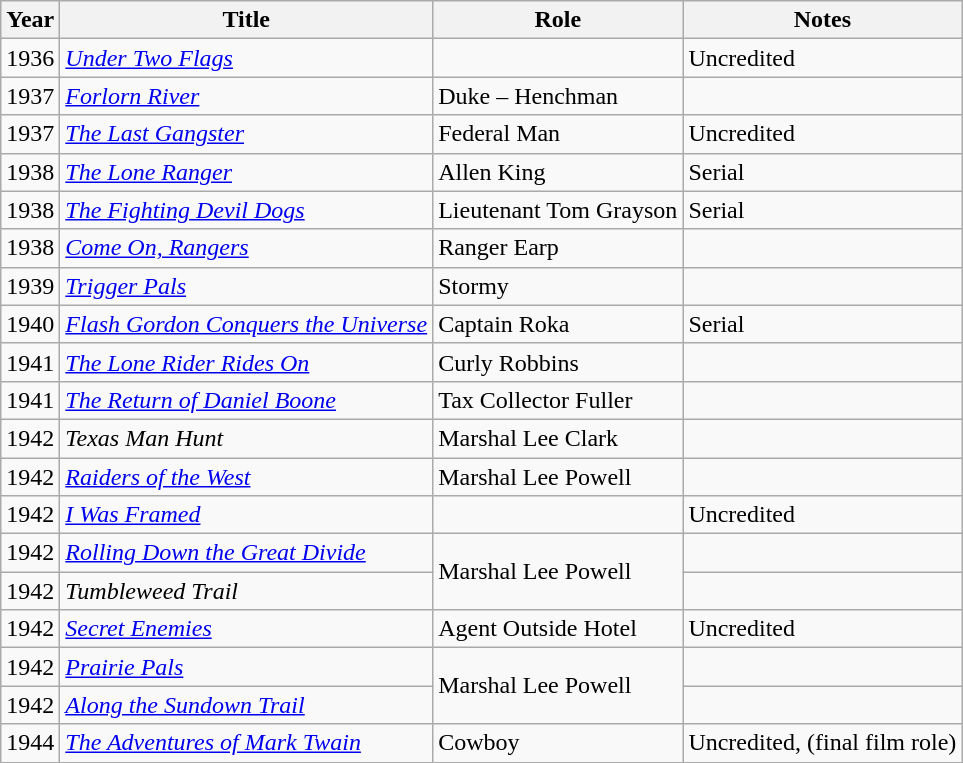<table class="wikitable">
<tr>
<th>Year</th>
<th>Title</th>
<th>Role</th>
<th>Notes</th>
</tr>
<tr>
<td>1936</td>
<td><em><a href='#'>Under Two Flags</a></em></td>
<td></td>
<td>Uncredited</td>
</tr>
<tr>
<td>1937</td>
<td><em><a href='#'>Forlorn River</a></em></td>
<td>Duke – Henchman</td>
<td></td>
</tr>
<tr>
<td>1937</td>
<td><em><a href='#'>The Last Gangster</a></em></td>
<td>Federal Man</td>
<td>Uncredited</td>
</tr>
<tr>
<td>1938</td>
<td><em><a href='#'>The Lone Ranger</a></em></td>
<td>Allen King</td>
<td>Serial</td>
</tr>
<tr>
<td>1938</td>
<td><em><a href='#'>The Fighting Devil Dogs</a></em></td>
<td>Lieutenant Tom Grayson</td>
<td>Serial</td>
</tr>
<tr>
<td>1938</td>
<td><em><a href='#'>Come On, Rangers</a></em></td>
<td>Ranger Earp</td>
<td></td>
</tr>
<tr>
<td>1939</td>
<td><em><a href='#'>Trigger Pals</a></em></td>
<td>Stormy</td>
<td></td>
</tr>
<tr>
<td>1940</td>
<td><em><a href='#'>Flash Gordon Conquers the Universe</a></em></td>
<td>Captain Roka</td>
<td>Serial</td>
</tr>
<tr>
<td>1941</td>
<td><em><a href='#'>The Lone Rider Rides On</a></em></td>
<td>Curly Robbins</td>
<td></td>
</tr>
<tr>
<td>1941</td>
<td><em><a href='#'>The Return of Daniel Boone</a></em></td>
<td>Tax Collector Fuller</td>
<td></td>
</tr>
<tr>
<td>1942</td>
<td><em>Texas Man Hunt</em></td>
<td>Marshal Lee Clark</td>
<td></td>
</tr>
<tr>
<td>1942</td>
<td><em><a href='#'>Raiders of the West</a></em></td>
<td>Marshal Lee Powell</td>
<td></td>
</tr>
<tr>
<td>1942</td>
<td><em><a href='#'>I Was Framed</a></em></td>
<td></td>
<td>Uncredited</td>
</tr>
<tr>
<td>1942</td>
<td><em><a href='#'>Rolling Down the Great Divide</a></em></td>
<td rowspan="2">Marshal Lee Powell</td>
<td></td>
</tr>
<tr>
<td>1942</td>
<td><em>Tumbleweed Trail</em></td>
<td></td>
</tr>
<tr>
<td>1942</td>
<td><em><a href='#'>Secret Enemies</a></em></td>
<td>Agent Outside Hotel</td>
<td>Uncredited</td>
</tr>
<tr>
<td>1942</td>
<td><em><a href='#'>Prairie Pals</a></em></td>
<td rowspan="2">Marshal Lee Powell</td>
<td></td>
</tr>
<tr>
<td>1942</td>
<td><em><a href='#'>Along the Sundown Trail</a></em></td>
<td></td>
</tr>
<tr>
<td>1944</td>
<td><em><a href='#'>The Adventures of Mark Twain</a></em></td>
<td>Cowboy</td>
<td>Uncredited, (final film role)</td>
</tr>
</table>
